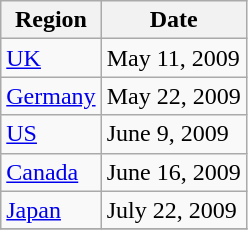<table class="wikitable">
<tr>
<th>Region</th>
<th>Date</th>
</tr>
<tr>
<td><a href='#'>UK</a></td>
<td>May 11, 2009</td>
</tr>
<tr>
<td><a href='#'>Germany</a></td>
<td>May 22, 2009</td>
</tr>
<tr>
<td><a href='#'>US</a></td>
<td>June 9, 2009</td>
</tr>
<tr>
<td><a href='#'>Canada</a></td>
<td>June 16, 2009</td>
</tr>
<tr>
<td><a href='#'>Japan</a></td>
<td>July 22, 2009</td>
</tr>
<tr>
</tr>
</table>
